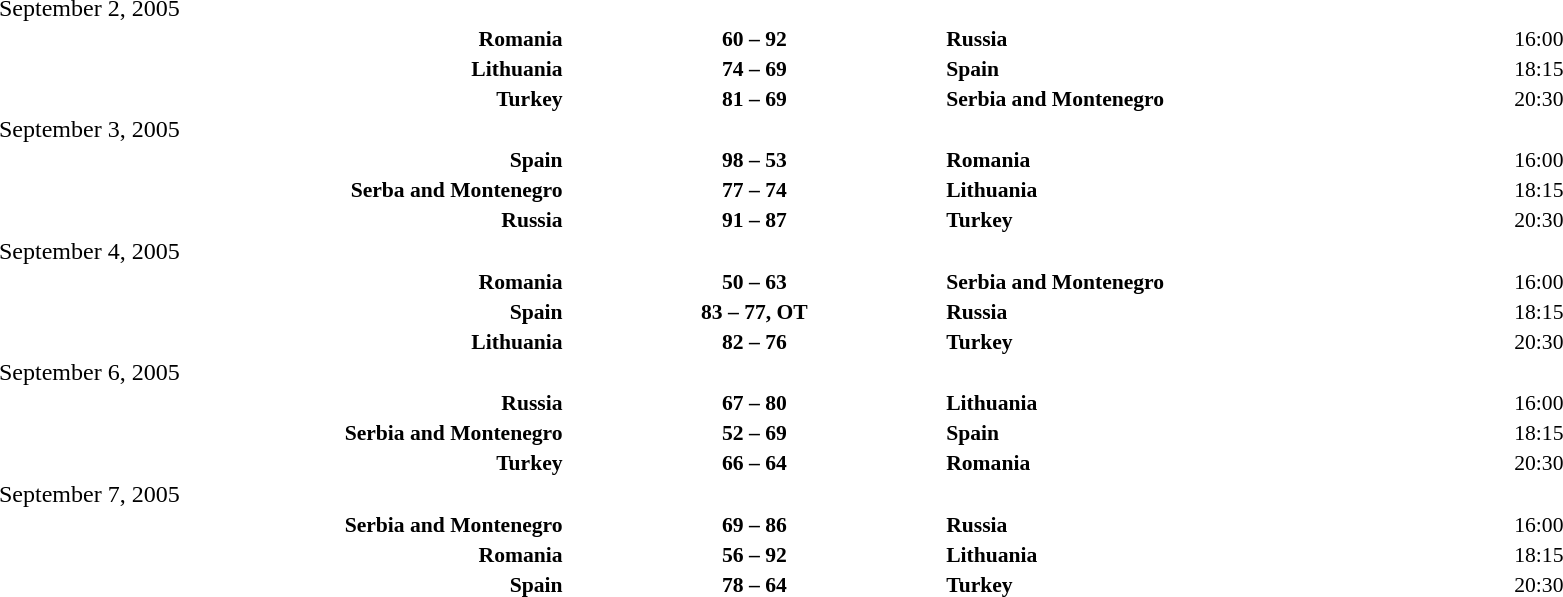<table width=100% cellspacing=1>
<tr>
<th width=30%></th>
<th width=20%></th>
<th width=30%></th>
<th width=20%></th>
</tr>
<tr>
<td>September 2, 2005</td>
</tr>
<tr style=font-size:90%>
<td align=right><strong>Romania</strong></td>
<td align=center><strong>60 – 92</strong></td>
<td><strong>Russia</strong></td>
<td>16:00</td>
</tr>
<tr style=font-size:90%>
<td align=right><strong>Lithuania</strong></td>
<td align=center><strong>74 – 69</strong></td>
<td><strong>Spain</strong></td>
<td>18:15</td>
</tr>
<tr style=font-size:90%>
<td align=right><strong>Turkey</strong></td>
<td align=center><strong>81 – 69</strong></td>
<td><strong>Serbia and Montenegro</strong></td>
<td>20:30</td>
</tr>
<tr>
<td>September 3, 2005</td>
</tr>
<tr style=font-size:90%>
<td align=right><strong>Spain</strong></td>
<td align=center><strong>98 – 53</strong></td>
<td><strong>Romania</strong></td>
<td>16:00</td>
</tr>
<tr style=font-size:90%>
<td align=right><strong>Serba and Montenegro</strong></td>
<td align=center><strong>77 – 74</strong></td>
<td><strong>Lithuania</strong></td>
<td>18:15</td>
</tr>
<tr style=font-size:90%>
<td align=right><strong>Russia</strong></td>
<td align=center><strong>91 – 87</strong></td>
<td><strong>Turkey</strong></td>
<td>20:30</td>
</tr>
<tr>
<td>September 4, 2005</td>
</tr>
<tr style=font-size:90%>
<td align=right><strong>Romania</strong></td>
<td align=center><strong>50 – 63</strong></td>
<td><strong>Serbia and Montenegro</strong></td>
<td>16:00</td>
</tr>
<tr style=font-size:90%>
<td align=right><strong>Spain</strong></td>
<td align=center><strong>83 – 77, OT</strong></td>
<td><strong>Russia</strong></td>
<td>18:15</td>
</tr>
<tr style=font-size:90%>
<td align=right><strong>Lithuania</strong></td>
<td align=center><strong>82 – 76</strong></td>
<td><strong>Turkey</strong></td>
<td>20:30</td>
</tr>
<tr>
<td>September 6, 2005</td>
</tr>
<tr style=font-size:90%>
<td align=right><strong>Russia</strong></td>
<td align=center><strong>67 – 80</strong></td>
<td><strong>Lithuania</strong></td>
<td>16:00</td>
</tr>
<tr style=font-size:90%>
<td align=right><strong>Serbia and Montenegro</strong></td>
<td align=center><strong>52 – 69</strong></td>
<td><strong>Spain</strong></td>
<td>18:15</td>
</tr>
<tr style=font-size:90%>
<td align=right><strong>Turkey</strong></td>
<td align=center><strong>66 – 64</strong></td>
<td><strong>Romania</strong></td>
<td>20:30</td>
</tr>
<tr>
<td>September 7, 2005</td>
</tr>
<tr style=font-size:90%>
<td align=right><strong>Serbia and Montenegro</strong></td>
<td align=center><strong>69 – 86</strong></td>
<td><strong>Russia</strong></td>
<td>16:00</td>
</tr>
<tr style=font-size:90%>
<td align=right><strong>Romania</strong></td>
<td align=center><strong>56 – 92</strong></td>
<td><strong>Lithuania</strong></td>
<td>18:15</td>
</tr>
<tr style=font-size:90%>
<td align=right><strong>Spain</strong></td>
<td align=center><strong>78 – 64</strong></td>
<td><strong>Turkey</strong></td>
<td>20:30</td>
</tr>
</table>
